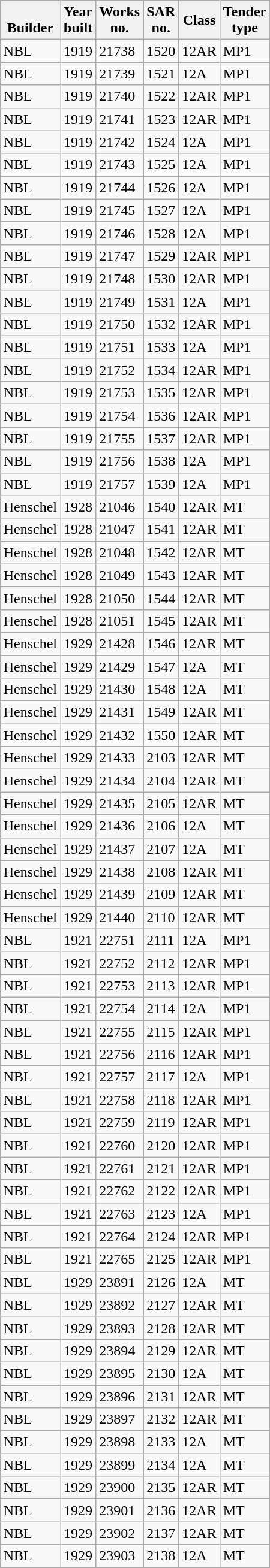<table class="wikitable collapsible collapsed sortable" style="margin:0.5em auto; font-size:100%;">
<tr>
<th><br>Builder</th>
<th>Year<br>built</th>
<th>Works<br>no.</th>
<th>SAR<br>no.</th>
<th>Class<br></th>
<th>Tender<br>type</th>
</tr>
<tr>
<td>NBL</td>
<td>1919</td>
<td>21738</td>
<td>1520</td>
<td>12AR</td>
<td>MP1</td>
</tr>
<tr>
<td>NBL</td>
<td>1919</td>
<td>21739</td>
<td>1521</td>
<td>12A</td>
<td>MP1</td>
</tr>
<tr>
<td>NBL</td>
<td>1919</td>
<td>21740</td>
<td>1522</td>
<td>12AR</td>
<td>MP1</td>
</tr>
<tr>
<td>NBL</td>
<td>1919</td>
<td>21741</td>
<td>1523</td>
<td>12AR</td>
<td>MP1</td>
</tr>
<tr>
<td>NBL</td>
<td>1919</td>
<td>21742</td>
<td>1524</td>
<td>12A</td>
<td>MP1</td>
</tr>
<tr>
<td>NBL</td>
<td>1919</td>
<td>21743</td>
<td>1525</td>
<td>12A</td>
<td>MP1</td>
</tr>
<tr>
<td>NBL</td>
<td>1919</td>
<td>21744</td>
<td>1526</td>
<td>12A</td>
<td>MP1</td>
</tr>
<tr>
<td>NBL</td>
<td>1919</td>
<td>21745</td>
<td>1527</td>
<td>12A</td>
<td>MP1</td>
</tr>
<tr>
<td>NBL</td>
<td>1919</td>
<td>21746</td>
<td>1528</td>
<td>12A</td>
<td>MP1</td>
</tr>
<tr>
<td>NBL</td>
<td>1919</td>
<td>21747</td>
<td>1529</td>
<td>12AR</td>
<td>MP1</td>
</tr>
<tr>
<td>NBL</td>
<td>1919</td>
<td>21748</td>
<td>1530</td>
<td>12AR</td>
<td>MP1</td>
</tr>
<tr>
<td>NBL</td>
<td>1919</td>
<td>21749</td>
<td>1531</td>
<td>12A</td>
<td>MP1</td>
</tr>
<tr>
<td>NBL</td>
<td>1919</td>
<td>21750</td>
<td>1532</td>
<td>12AR</td>
<td>MP1</td>
</tr>
<tr>
<td>NBL</td>
<td>1919</td>
<td>21751</td>
<td>1533</td>
<td>12A</td>
<td>MP1</td>
</tr>
<tr>
<td>NBL</td>
<td>1919</td>
<td>21752</td>
<td>1534</td>
<td>12AR</td>
<td>MP1</td>
</tr>
<tr>
<td>NBL</td>
<td>1919</td>
<td>21753</td>
<td>1535</td>
<td>12AR</td>
<td>MP1</td>
</tr>
<tr>
<td>NBL</td>
<td>1919</td>
<td>21754</td>
<td>1536</td>
<td>12AR</td>
<td>MP1</td>
</tr>
<tr>
<td>NBL</td>
<td>1919</td>
<td>21755</td>
<td>1537</td>
<td>12AR</td>
<td>MP1</td>
</tr>
<tr>
<td>NBL</td>
<td>1919</td>
<td>21756</td>
<td>1538</td>
<td>12A</td>
<td>MP1</td>
</tr>
<tr>
<td>NBL</td>
<td>1919</td>
<td>21757</td>
<td>1539</td>
<td>12A</td>
<td>MP1</td>
</tr>
<tr>
<td>Henschel</td>
<td>1928</td>
<td>21046</td>
<td>1540</td>
<td>12AR</td>
<td>MT</td>
</tr>
<tr>
<td>Henschel</td>
<td>1928</td>
<td>21047</td>
<td>1541</td>
<td>12AR</td>
<td>MT</td>
</tr>
<tr>
<td>Henschel</td>
<td>1928</td>
<td>21048</td>
<td>1542</td>
<td>12AR</td>
<td>MT</td>
</tr>
<tr>
<td>Henschel</td>
<td>1928</td>
<td>21049</td>
<td>1543</td>
<td>12AR</td>
<td>MT</td>
</tr>
<tr>
<td>Henschel</td>
<td>1928</td>
<td>21050</td>
<td>1544</td>
<td>12AR</td>
<td>MT</td>
</tr>
<tr>
<td>Henschel</td>
<td>1928</td>
<td>21051</td>
<td>1545</td>
<td>12AR</td>
<td>MT</td>
</tr>
<tr>
<td>Henschel</td>
<td>1929</td>
<td>21428</td>
<td>1546</td>
<td>12AR</td>
<td>MT</td>
</tr>
<tr>
<td>Henschel</td>
<td>1929</td>
<td>21429</td>
<td>1547</td>
<td>12A</td>
<td>MT</td>
</tr>
<tr>
<td>Henschel</td>
<td>1929</td>
<td>21430</td>
<td>1548</td>
<td>12A</td>
<td>MT</td>
</tr>
<tr>
<td>Henschel</td>
<td>1929</td>
<td>21431</td>
<td>1549</td>
<td>12AR</td>
<td>MT</td>
</tr>
<tr>
<td>Henschel</td>
<td>1929</td>
<td>21432</td>
<td>1550</td>
<td>12AR</td>
<td>MT</td>
</tr>
<tr>
<td>Henschel</td>
<td>1929</td>
<td>21433</td>
<td>2103</td>
<td>12AR</td>
<td>MT</td>
</tr>
<tr>
<td>Henschel</td>
<td>1929</td>
<td>21434</td>
<td>2104</td>
<td>12AR</td>
<td>MT</td>
</tr>
<tr>
<td>Henschel</td>
<td>1929</td>
<td>21435</td>
<td>2105</td>
<td>12AR</td>
<td>MT</td>
</tr>
<tr>
<td>Henschel</td>
<td>1929</td>
<td>21436</td>
<td>2106</td>
<td>12A</td>
<td>MT</td>
</tr>
<tr>
<td>Henschel</td>
<td>1929</td>
<td>21437</td>
<td>2107</td>
<td>12A</td>
<td>MT</td>
</tr>
<tr>
<td>Henschel</td>
<td>1929</td>
<td>21438</td>
<td>2108</td>
<td>12AR</td>
<td>MT</td>
</tr>
<tr>
<td>Henschel</td>
<td>1929</td>
<td>21439</td>
<td>2109</td>
<td>12AR</td>
<td>MT</td>
</tr>
<tr>
<td>Henschel</td>
<td>1929</td>
<td>21440</td>
<td>2110</td>
<td>12AR</td>
<td>MT</td>
</tr>
<tr>
<td>NBL</td>
<td>1921</td>
<td>22751</td>
<td>2111</td>
<td>12A</td>
<td>MP1</td>
</tr>
<tr>
<td>NBL</td>
<td>1921</td>
<td>22752</td>
<td>2112</td>
<td>12AR</td>
<td>MP1</td>
</tr>
<tr>
<td>NBL</td>
<td>1921</td>
<td>22753</td>
<td>2113</td>
<td>12AR</td>
<td>MP1</td>
</tr>
<tr>
<td>NBL</td>
<td>1921</td>
<td>22754</td>
<td>2114</td>
<td>12A</td>
<td>MP1</td>
</tr>
<tr>
<td>NBL</td>
<td>1921</td>
<td>22755</td>
<td>2115</td>
<td>12AR</td>
<td>MP1</td>
</tr>
<tr>
<td>NBL</td>
<td>1921</td>
<td>22756</td>
<td>2116</td>
<td>12AR</td>
<td>MP1</td>
</tr>
<tr>
<td>NBL</td>
<td>1921</td>
<td>22757</td>
<td>2117</td>
<td>12A</td>
<td>MP1</td>
</tr>
<tr>
<td>NBL</td>
<td>1921</td>
<td>22758</td>
<td>2118</td>
<td>12AR</td>
<td>MP1</td>
</tr>
<tr>
<td>NBL</td>
<td>1921</td>
<td>22759</td>
<td>2119</td>
<td>12AR</td>
<td>MP1</td>
</tr>
<tr>
<td>NBL</td>
<td>1921</td>
<td>22760</td>
<td>2120</td>
<td>12AR</td>
<td>MP1</td>
</tr>
<tr>
<td>NBL</td>
<td>1921</td>
<td>22761</td>
<td>2121</td>
<td>12AR</td>
<td>MP1</td>
</tr>
<tr>
<td>NBL</td>
<td>1921</td>
<td>22762</td>
<td>2122</td>
<td>12AR</td>
<td>MP1</td>
</tr>
<tr>
<td>NBL</td>
<td>1921</td>
<td>22763</td>
<td>2123</td>
<td>12A</td>
<td>MP1</td>
</tr>
<tr>
<td>NBL</td>
<td>1921</td>
<td>22764</td>
<td>2124</td>
<td>12AR</td>
<td>MP1</td>
</tr>
<tr>
<td>NBL</td>
<td>1921</td>
<td>22765</td>
<td>2125</td>
<td>12AR</td>
<td>MP1</td>
</tr>
<tr>
<td>NBL</td>
<td>1929</td>
<td>23891</td>
<td>2126</td>
<td>12A</td>
<td>MT</td>
</tr>
<tr>
<td>NBL</td>
<td>1929</td>
<td>23892</td>
<td>2127</td>
<td>12AR</td>
<td>MT</td>
</tr>
<tr>
<td>NBL</td>
<td>1929</td>
<td>23893</td>
<td>2128</td>
<td>12AR</td>
<td>MT</td>
</tr>
<tr>
<td>NBL</td>
<td>1929</td>
<td>23894</td>
<td>2129</td>
<td>12AR</td>
<td>MT</td>
</tr>
<tr>
<td>NBL</td>
<td>1929</td>
<td>23895</td>
<td>2130</td>
<td>12A</td>
<td>MT</td>
</tr>
<tr>
<td>NBL</td>
<td>1929</td>
<td>23896</td>
<td>2131</td>
<td>12AR</td>
<td>MT</td>
</tr>
<tr>
<td>NBL</td>
<td>1929</td>
<td>23897</td>
<td>2132</td>
<td>12AR</td>
<td>MT</td>
</tr>
<tr>
<td>NBL</td>
<td>1929</td>
<td>23898</td>
<td>2133</td>
<td>12A</td>
<td>MT</td>
</tr>
<tr>
<td>NBL</td>
<td>1929</td>
<td>23899</td>
<td>2134</td>
<td>12A</td>
<td>MT</td>
</tr>
<tr>
<td>NBL</td>
<td>1929</td>
<td>23900</td>
<td>2135</td>
<td>12AR</td>
<td>MT</td>
</tr>
<tr>
<td>NBL</td>
<td>1929</td>
<td>23901</td>
<td>2136</td>
<td>12AR</td>
<td>MT</td>
</tr>
<tr>
<td>NBL</td>
<td>1929</td>
<td>23902</td>
<td>2137</td>
<td>12AR</td>
<td>MT</td>
</tr>
<tr>
<td>NBL</td>
<td>1929</td>
<td>23903</td>
<td>2138</td>
<td>12A</td>
<td>MT</td>
</tr>
<tr>
</tr>
</table>
